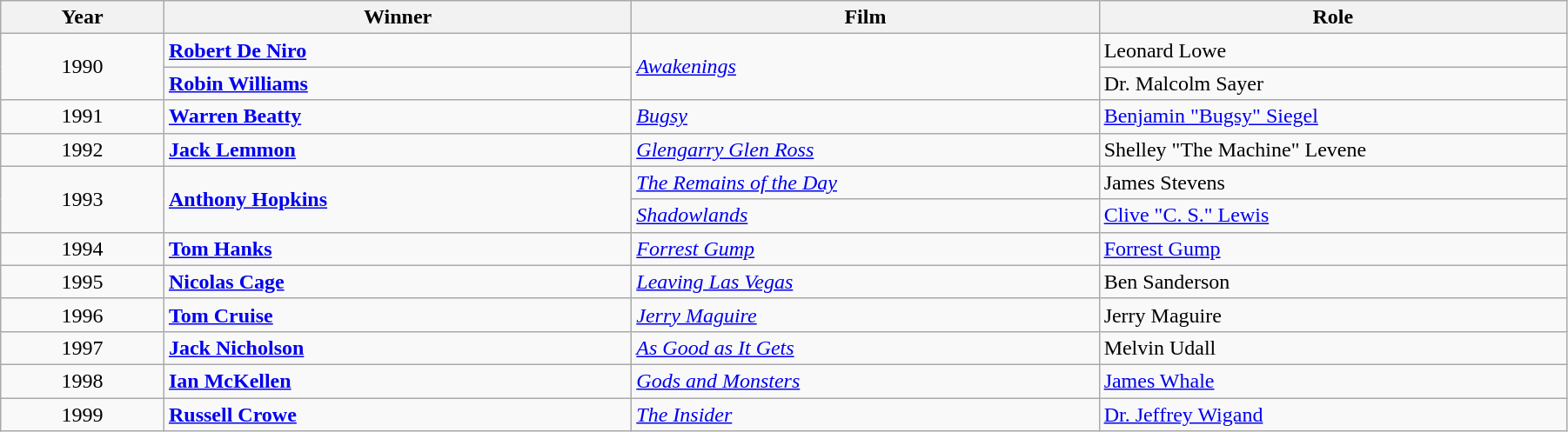<table class="wikitable" width="95%" cellpadding="5">
<tr>
<th width="100"><strong>Year</strong></th>
<th width="300"><strong>Winner</strong></th>
<th width="300"><strong>Film</strong></th>
<th width="300"><strong>Role</strong></th>
</tr>
<tr>
<td rowspan="2" style="text-align:center;">1990</td>
<td><strong><a href='#'>Robert De Niro</a></strong></td>
<td rowspan="2"><em><a href='#'>Awakenings</a></em></td>
<td>Leonard Lowe</td>
</tr>
<tr>
<td><strong><a href='#'>Robin Williams</a></strong></td>
<td>Dr. Malcolm Sayer</td>
</tr>
<tr>
<td style="text-align:center;">1991</td>
<td><strong><a href='#'>Warren Beatty</a></strong></td>
<td><em><a href='#'>Bugsy</a></em></td>
<td><a href='#'>Benjamin "Bugsy" Siegel</a></td>
</tr>
<tr>
<td style="text-align:center;">1992</td>
<td><strong><a href='#'>Jack Lemmon</a></strong></td>
<td><em><a href='#'>Glengarry Glen Ross</a></em></td>
<td>Shelley "The Machine" Levene</td>
</tr>
<tr>
<td rowspan="2" style="text-align:center;">1993</td>
<td rowspan="2"><strong><a href='#'>Anthony Hopkins</a></strong></td>
<td><em><a href='#'>The Remains of the Day</a></em></td>
<td>James Stevens</td>
</tr>
<tr>
<td><em><a href='#'>Shadowlands</a></em></td>
<td><a href='#'>Clive "C. S." Lewis</a></td>
</tr>
<tr>
<td style="text-align:center;">1994</td>
<td><strong><a href='#'>Tom Hanks</a></strong></td>
<td><em><a href='#'>Forrest Gump</a></em></td>
<td><a href='#'>Forrest Gump</a></td>
</tr>
<tr>
<td style="text-align:center;">1995</td>
<td><strong><a href='#'>Nicolas Cage</a></strong></td>
<td><em><a href='#'>Leaving Las Vegas</a></em></td>
<td>Ben Sanderson</td>
</tr>
<tr>
<td style="text-align:center;">1996</td>
<td><strong><a href='#'>Tom Cruise</a></strong></td>
<td><em><a href='#'>Jerry Maguire</a></em></td>
<td>Jerry Maguire</td>
</tr>
<tr>
<td style="text-align:center;">1997</td>
<td><strong><a href='#'>Jack Nicholson</a></strong></td>
<td><em><a href='#'>As Good as It Gets</a></em></td>
<td>Melvin Udall</td>
</tr>
<tr>
<td style="text-align:center;">1998</td>
<td><strong><a href='#'>Ian McKellen</a></strong></td>
<td><em><a href='#'>Gods and Monsters</a></em></td>
<td><a href='#'>James Whale</a></td>
</tr>
<tr>
<td style="text-align:center;">1999</td>
<td><strong><a href='#'>Russell Crowe</a></strong></td>
<td><em><a href='#'>The Insider</a></em></td>
<td><a href='#'>Dr. Jeffrey Wigand</a></td>
</tr>
</table>
